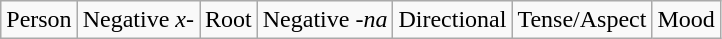<table class="wikitable">
<tr>
<td>Person</td>
<td>Negative <em>x-</em></td>
<td>Root</td>
<td>Negative <em>-na</em></td>
<td>Directional</td>
<td>Tense/Aspect</td>
<td>Mood</td>
</tr>
</table>
